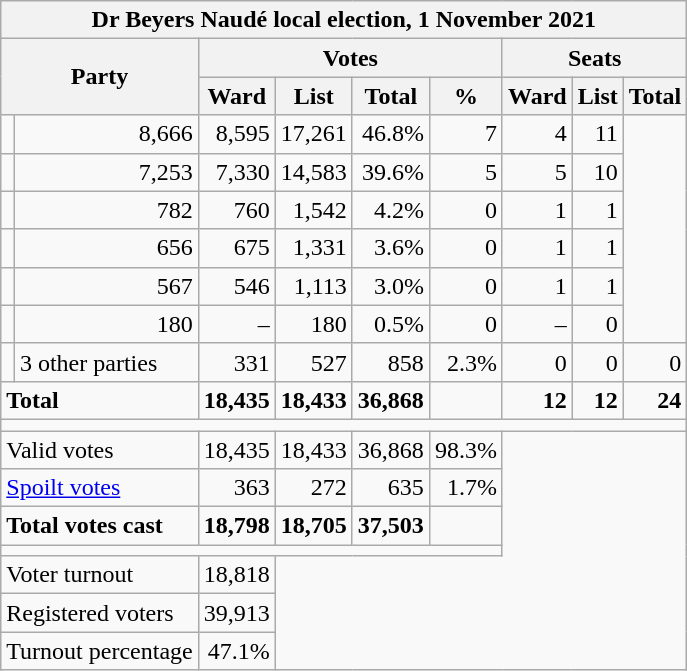<table class=wikitable style="text-align:right">
<tr>
<th colspan="9" align="center">Dr Beyers Naudé local election, 1 November 2021</th>
</tr>
<tr>
<th rowspan="2" colspan="2">Party</th>
<th colspan="4" align="center">Votes</th>
<th colspan="3" align="center">Seats</th>
</tr>
<tr>
<th>Ward</th>
<th>List</th>
<th>Total</th>
<th>%</th>
<th>Ward</th>
<th>List</th>
<th>Total</th>
</tr>
<tr>
<td></td>
<td>8,666</td>
<td>8,595</td>
<td>17,261</td>
<td>46.8%</td>
<td>7</td>
<td>4</td>
<td>11</td>
</tr>
<tr>
<td></td>
<td>7,253</td>
<td>7,330</td>
<td>14,583</td>
<td>39.6%</td>
<td>5</td>
<td>5</td>
<td>10</td>
</tr>
<tr>
<td></td>
<td>782</td>
<td>760</td>
<td>1,542</td>
<td>4.2%</td>
<td>0</td>
<td>1</td>
<td>1</td>
</tr>
<tr>
<td></td>
<td>656</td>
<td>675</td>
<td>1,331</td>
<td>3.6%</td>
<td>0</td>
<td>1</td>
<td>1</td>
</tr>
<tr>
<td></td>
<td>567</td>
<td>546</td>
<td>1,113</td>
<td>3.0%</td>
<td>0</td>
<td>1</td>
<td>1</td>
</tr>
<tr>
<td></td>
<td>180</td>
<td>–</td>
<td>180</td>
<td>0.5%</td>
<td>0</td>
<td>–</td>
<td>0</td>
</tr>
<tr>
<td></td>
<td style="text-align:left">3 other parties</td>
<td>331</td>
<td>527</td>
<td>858</td>
<td>2.3%</td>
<td>0</td>
<td>0</td>
<td>0</td>
</tr>
<tr>
<td colspan="2" style="text-align:left"><strong>Total</strong></td>
<td><strong>18,435</strong></td>
<td><strong>18,433</strong></td>
<td><strong>36,868</strong></td>
<td></td>
<td><strong>12</strong></td>
<td><strong>12</strong></td>
<td><strong>24</strong></td>
</tr>
<tr>
<td colspan="9"></td>
</tr>
<tr>
<td colspan="2" style="text-align:left">Valid votes</td>
<td>18,435</td>
<td>18,433</td>
<td>36,868</td>
<td>98.3%</td>
</tr>
<tr>
<td colspan="2" style="text-align:left"><a href='#'>Spoilt votes</a></td>
<td>363</td>
<td>272</td>
<td>635</td>
<td>1.7%</td>
</tr>
<tr>
<td colspan="2" style="text-align:left"><strong>Total votes cast</strong></td>
<td><strong>18,798</strong></td>
<td><strong>18,705</strong></td>
<td><strong>37,503</strong></td>
<td></td>
</tr>
<tr>
<td colspan="6"></td>
</tr>
<tr>
<td colspan="2" style="text-align:left">Voter turnout</td>
<td>18,818</td>
</tr>
<tr>
<td colspan="2" style="text-align:left">Registered voters</td>
<td>39,913</td>
</tr>
<tr>
<td colspan="2" style="text-align:left">Turnout percentage</td>
<td>47.1%</td>
</tr>
</table>
